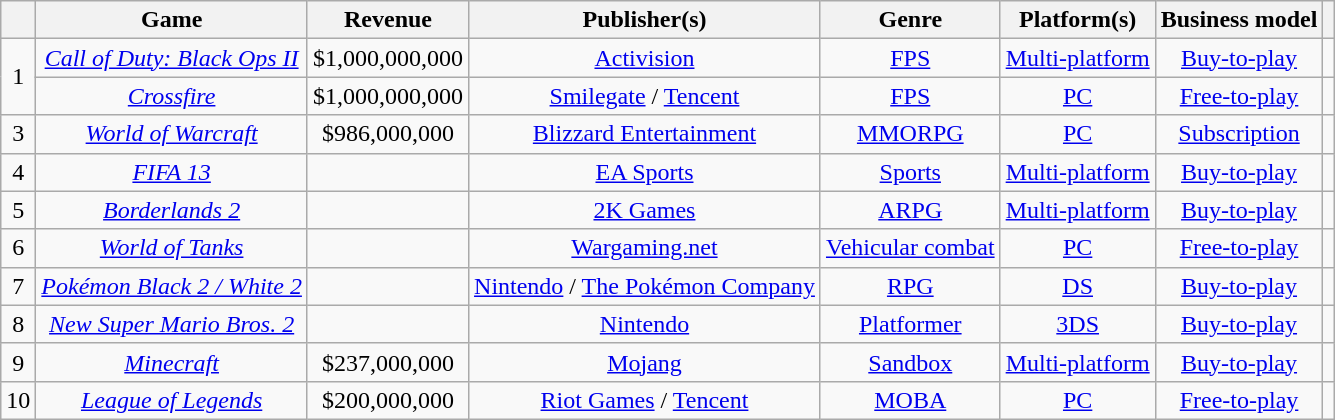<table class="wikitable sortable" style="text-align:center">
<tr>
<th></th>
<th>Game</th>
<th>Revenue</th>
<th>Publisher(s)</th>
<th>Genre</th>
<th>Platform(s)</th>
<th>Business model</th>
<th class="unsortable"></th>
</tr>
<tr>
<td rowspan="2">1</td>
<td><em><a href='#'>Call of Duty: Black Ops II</a></em></td>
<td>$1,000,000,000</td>
<td><a href='#'>Activision</a> </td>
<td><a href='#'>FPS</a></td>
<td><a href='#'>Multi-platform</a></td>
<td><a href='#'>Buy-to-play</a></td>
<td></td>
</tr>
<tr>
<td><em><a href='#'>Crossfire</a></em></td>
<td>$1,000,000,000</td>
<td><a href='#'>Smilegate</a> / <a href='#'>Tencent</a></td>
<td><a href='#'>FPS</a></td>
<td><a href='#'>PC</a></td>
<td><a href='#'>Free-to-play</a></td>
<td></td>
</tr>
<tr>
<td>3</td>
<td><em><a href='#'>World of Warcraft</a></em></td>
<td>$986,000,000</td>
<td><a href='#'>Blizzard Entertainment</a> </td>
<td><a href='#'>MMORPG</a></td>
<td><a href='#'>PC</a></td>
<td><a href='#'>Subscription</a></td>
<td></td>
</tr>
<tr>
<td>4</td>
<td><em><a href='#'>FIFA 13</a></em></td>
<td></td>
<td><a href='#'>EA Sports</a> </td>
<td><a href='#'>Sports</a></td>
<td><a href='#'>Multi-platform</a></td>
<td><a href='#'>Buy-to-play</a></td>
<td></td>
</tr>
<tr>
<td>5</td>
<td><em><a href='#'>Borderlands 2</a></em></td>
<td></td>
<td><a href='#'>2K Games</a></td>
<td><a href='#'>ARPG</a></td>
<td><a href='#'>Multi-platform</a></td>
<td><a href='#'>Buy-to-play</a></td>
<td></td>
</tr>
<tr>
<td>6</td>
<td><em><a href='#'>World of Tanks</a></em></td>
<td></td>
<td><a href='#'>Wargaming.net</a></td>
<td><a href='#'>Vehicular combat</a></td>
<td><a href='#'>PC</a></td>
<td><a href='#'>Free-to-play</a></td>
<td></td>
</tr>
<tr>
<td>7</td>
<td><em><a href='#'>Pokémon Black 2 / White 2</a></em></td>
<td></td>
<td><a href='#'>Nintendo</a> / <a href='#'>The Pokémon Company</a></td>
<td><a href='#'>RPG</a></td>
<td><a href='#'>DS</a></td>
<td><a href='#'>Buy-to-play</a></td>
<td></td>
</tr>
<tr>
<td>8</td>
<td><em><a href='#'>New Super Mario Bros. 2</a></em></td>
<td></td>
<td><a href='#'>Nintendo</a></td>
<td><a href='#'>Platformer</a></td>
<td><a href='#'>3DS</a></td>
<td><a href='#'>Buy-to-play</a></td>
<td></td>
</tr>
<tr>
<td>9</td>
<td><em><a href='#'>Minecraft</a></em></td>
<td>$237,000,000</td>
<td><a href='#'>Mojang</a></td>
<td><a href='#'>Sandbox</a></td>
<td><a href='#'>Multi-platform</a></td>
<td><a href='#'>Buy-to-play</a></td>
<td></td>
</tr>
<tr>
<td>10</td>
<td><em><a href='#'>League of Legends</a></em></td>
<td>$200,000,000</td>
<td><a href='#'>Riot Games</a> / <a href='#'>Tencent</a></td>
<td><a href='#'>MOBA</a></td>
<td><a href='#'>PC</a></td>
<td><a href='#'>Free-to-play</a></td>
<td></td>
</tr>
</table>
